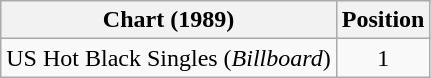<table class="wikitable">
<tr>
<th>Chart (1989)</th>
<th>Position</th>
</tr>
<tr>
<td>US Hot Black Singles (<em>Billboard</em>)</td>
<td align="center">1</td>
</tr>
</table>
